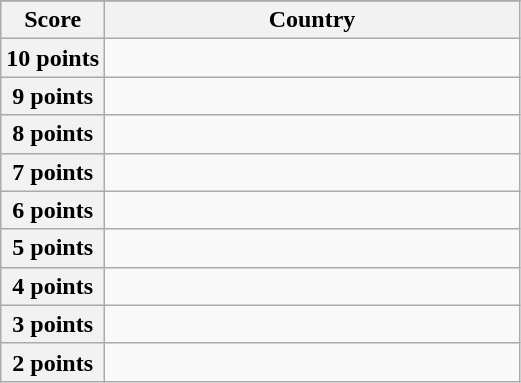<table class="wikitable">
<tr>
</tr>
<tr>
<th scope="col" width="20%">Score</th>
<th scope="col">Country</th>
</tr>
<tr>
<th scope="row">10 points</th>
<td></td>
</tr>
<tr>
<th scope="row">9 points</th>
<td></td>
</tr>
<tr>
<th scope="row">8 points</th>
<td></td>
</tr>
<tr>
<th scope="row">7 points</th>
<td></td>
</tr>
<tr>
<th scope="row">6 points</th>
<td></td>
</tr>
<tr>
<th scope="row">5 points</th>
<td></td>
</tr>
<tr>
<th scope="row">4 points</th>
<td></td>
</tr>
<tr>
<th scope="row">3 points</th>
<td></td>
</tr>
<tr>
<th scope="row">2 points</th>
<td></td>
</tr>
</table>
